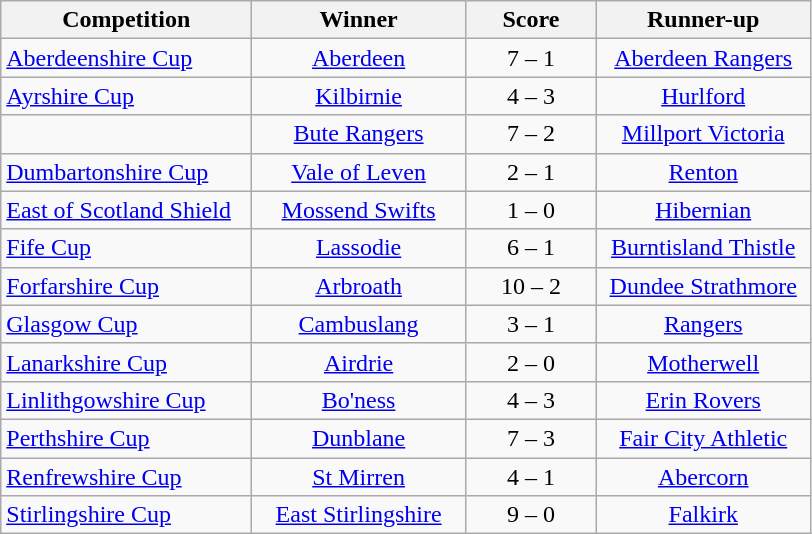<table class="wikitable" style="text-align: center;">
<tr>
<th width=160>Competition</th>
<th width=135>Winner</th>
<th width=80>Score</th>
<th width=135>Runner-up</th>
</tr>
<tr>
<td align=left><a href='#'>Aberdeenshire Cup</a></td>
<td><a href='#'>Aberdeen</a></td>
<td>7 – 1</td>
<td><a href='#'>Aberdeen Rangers</a></td>
</tr>
<tr>
<td align=left><a href='#'>Ayrshire Cup</a></td>
<td><a href='#'>Kilbirnie</a></td>
<td>4 – 3</td>
<td><a href='#'>Hurlford</a></td>
</tr>
<tr>
<td align=left></td>
<td><a href='#'>Bute Rangers</a></td>
<td>7 – 2</td>
<td><a href='#'>Millport Victoria</a></td>
</tr>
<tr>
<td align=left><a href='#'>Dumbartonshire Cup</a></td>
<td><a href='#'>Vale of Leven</a></td>
<td>2 – 1</td>
<td><a href='#'>Renton</a></td>
</tr>
<tr>
<td align=left><a href='#'>East of Scotland Shield</a></td>
<td><a href='#'>Mossend Swifts</a></td>
<td>1 – 0</td>
<td><a href='#'>Hibernian</a></td>
</tr>
<tr>
<td align=left><a href='#'>Fife Cup</a></td>
<td><a href='#'>Lassodie</a></td>
<td>6 – 1</td>
<td><a href='#'>Burntisland Thistle</a></td>
</tr>
<tr>
<td align=left><a href='#'>Forfarshire Cup</a></td>
<td><a href='#'>Arbroath</a></td>
<td>10 – 2</td>
<td><a href='#'>Dundee Strathmore</a></td>
</tr>
<tr>
<td align=left><a href='#'>Glasgow Cup</a></td>
<td><a href='#'>Cambuslang</a></td>
<td>3 – 1</td>
<td><a href='#'>Rangers</a></td>
</tr>
<tr>
<td align=left><a href='#'>Lanarkshire Cup</a></td>
<td><a href='#'>Airdrie</a></td>
<td>2 – 0</td>
<td><a href='#'>Motherwell</a></td>
</tr>
<tr>
<td align=left><a href='#'>Linlithgowshire Cup</a></td>
<td><a href='#'>Bo'ness</a></td>
<td>4 – 3</td>
<td><a href='#'>Erin Rovers</a></td>
</tr>
<tr>
<td align=left><a href='#'>Perthshire Cup</a></td>
<td><a href='#'>Dunblane</a></td>
<td>7 – 3</td>
<td><a href='#'>Fair City Athletic</a></td>
</tr>
<tr>
<td align=left><a href='#'>Renfrewshire Cup</a></td>
<td><a href='#'>St Mirren</a></td>
<td>4 – 1</td>
<td><a href='#'>Abercorn</a></td>
</tr>
<tr>
<td align=left><a href='#'>Stirlingshire Cup</a></td>
<td><a href='#'>East Stirlingshire</a></td>
<td>9 – 0</td>
<td><a href='#'>Falkirk</a></td>
</tr>
</table>
